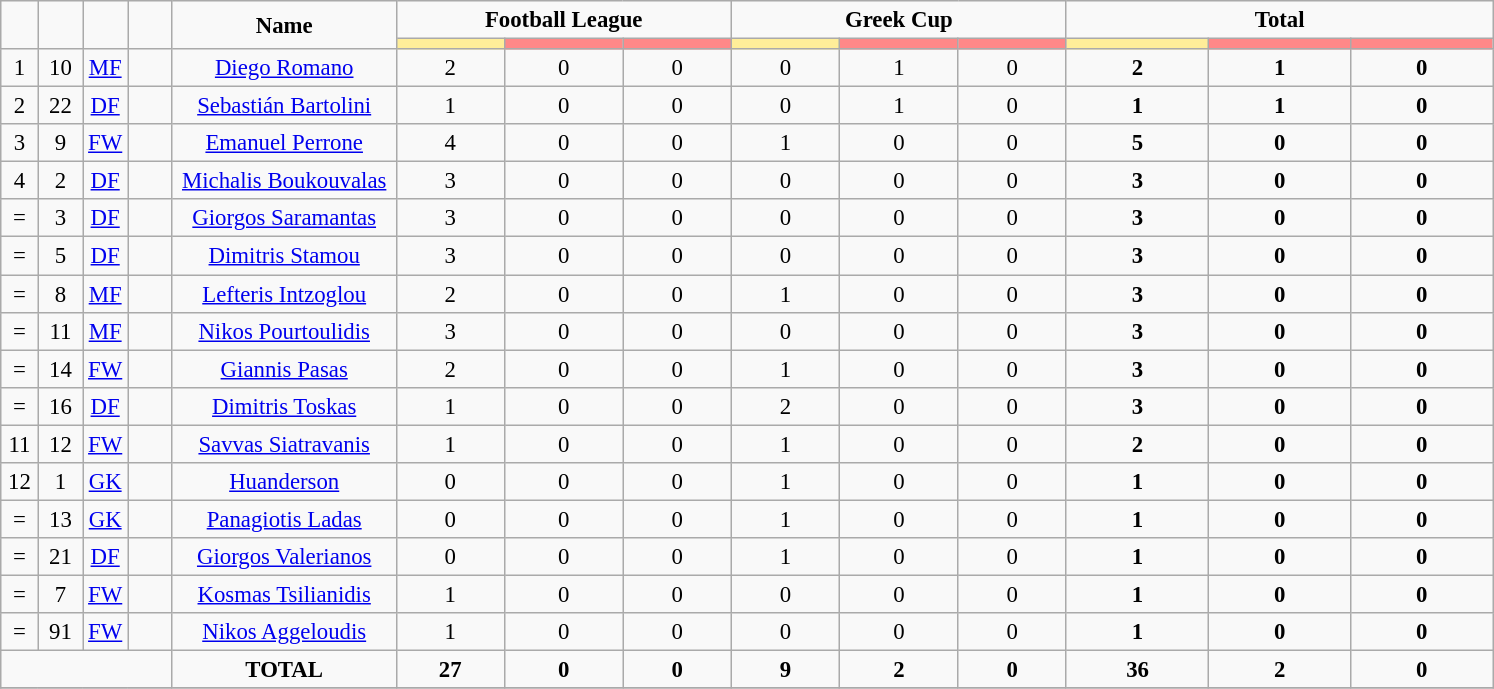<table class="wikitable" style="font-size: 95%; text-align: center;">
<tr>
<td rowspan="2" style="width:2.5%; text-align:center;"><strong></strong></td>
<td rowspan="2" style="width:3%; text-align:center;"><strong></strong></td>
<td rowspan="2" style="width:3%; text-align:center;"><strong></strong></td>
<td rowspan="2" style="width:3%; text-align:center;"><strong></strong></td>
<td rowspan="2" style="width:15%; text-align:center;"><strong>Name</strong></td>
<td colspan="3" style="text-align:center;"><strong>Football League</strong></td>
<td colspan="3" style="text-align:center;"><strong>Greek Cup</strong></td>
<td colspan="3" style="text-align:center;"><strong>Total</strong></td>
</tr>
<tr>
<th style="width:25px; background:#fe9;"></th>
<th style="width:28px; background:#ff8888;"></th>
<th style="width:25px; background:#ff8888;"></th>
<th style="width:25px; background:#fe9;"></th>
<th style="width:28px; background:#ff8888;"></th>
<th style="width:25px; background:#ff8888;"></th>
<th style="width:35px; background:#fe9;"></th>
<th style="width:35px; background:#ff8888;"></th>
<th style="width:35px; background:#ff8888;"></th>
</tr>
<tr>
<td>1</td>
<td>10</td>
<td><a href='#'>MF</a></td>
<td></td>
<td><a href='#'>Diego Romano</a></td>
<td>2</td>
<td>0</td>
<td>0</td>
<td>0</td>
<td>1</td>
<td>0</td>
<td><strong>2</strong></td>
<td><strong>1</strong></td>
<td><strong>0</strong></td>
</tr>
<tr>
<td>2</td>
<td>22</td>
<td><a href='#'>DF</a></td>
<td></td>
<td><a href='#'>Sebastián Bartolini</a></td>
<td>1</td>
<td>0</td>
<td>0</td>
<td>0</td>
<td>1</td>
<td>0</td>
<td><strong>1</strong></td>
<td><strong>1</strong></td>
<td><strong>0</strong></td>
</tr>
<tr>
<td>3</td>
<td>9</td>
<td><a href='#'>FW</a></td>
<td></td>
<td><a href='#'>Emanuel Perrone</a></td>
<td>4</td>
<td>0</td>
<td>0</td>
<td>1</td>
<td>0</td>
<td>0</td>
<td><strong>5</strong></td>
<td><strong>0</strong></td>
<td><strong>0</strong></td>
</tr>
<tr>
<td>4</td>
<td>2</td>
<td><a href='#'>DF</a></td>
<td></td>
<td><a href='#'>Michalis Boukouvalas</a></td>
<td>3</td>
<td>0</td>
<td>0</td>
<td>0</td>
<td>0</td>
<td>0</td>
<td><strong>3</strong></td>
<td><strong>0</strong></td>
<td><strong>0</strong></td>
</tr>
<tr>
<td>=</td>
<td>3</td>
<td><a href='#'>DF</a></td>
<td></td>
<td><a href='#'>Giorgos Saramantas</a></td>
<td>3</td>
<td>0</td>
<td>0</td>
<td>0</td>
<td>0</td>
<td>0</td>
<td><strong>3</strong></td>
<td><strong>0</strong></td>
<td><strong>0</strong></td>
</tr>
<tr>
<td>=</td>
<td>5</td>
<td><a href='#'>DF</a></td>
<td></td>
<td><a href='#'>Dimitris Stamou</a></td>
<td>3</td>
<td>0</td>
<td>0</td>
<td>0</td>
<td>0</td>
<td>0</td>
<td><strong>3</strong></td>
<td><strong>0</strong></td>
<td><strong>0</strong></td>
</tr>
<tr>
<td>=</td>
<td>8</td>
<td><a href='#'>MF</a></td>
<td></td>
<td><a href='#'>Lefteris Intzoglou</a></td>
<td>2</td>
<td>0</td>
<td>0</td>
<td>1</td>
<td>0</td>
<td>0</td>
<td><strong>3</strong></td>
<td><strong>0</strong></td>
<td><strong>0</strong></td>
</tr>
<tr>
<td>=</td>
<td>11</td>
<td><a href='#'>MF</a></td>
<td></td>
<td><a href='#'>Nikos Pourtoulidis</a></td>
<td>3</td>
<td>0</td>
<td>0</td>
<td>0</td>
<td>0</td>
<td>0</td>
<td><strong>3</strong></td>
<td><strong>0</strong></td>
<td><strong>0</strong></td>
</tr>
<tr>
<td>=</td>
<td>14</td>
<td><a href='#'>FW</a></td>
<td></td>
<td><a href='#'>Giannis Pasas</a></td>
<td>2</td>
<td>0</td>
<td>0</td>
<td>1</td>
<td>0</td>
<td>0</td>
<td><strong>3</strong></td>
<td><strong>0</strong></td>
<td><strong>0</strong></td>
</tr>
<tr>
<td>=</td>
<td>16</td>
<td><a href='#'>DF</a></td>
<td></td>
<td><a href='#'>Dimitris Toskas</a></td>
<td>1</td>
<td>0</td>
<td>0</td>
<td>2</td>
<td>0</td>
<td>0</td>
<td><strong>3</strong></td>
<td><strong>0</strong></td>
<td><strong>0</strong></td>
</tr>
<tr>
<td>11</td>
<td>12</td>
<td><a href='#'>FW</a></td>
<td></td>
<td><a href='#'>Savvas Siatravanis</a></td>
<td>1</td>
<td>0</td>
<td>0</td>
<td>1</td>
<td>0</td>
<td>0</td>
<td><strong>2</strong></td>
<td><strong>0</strong></td>
<td><strong>0</strong></td>
</tr>
<tr>
<td>12</td>
<td>1</td>
<td><a href='#'>GK</a></td>
<td></td>
<td><a href='#'>Huanderson</a></td>
<td>0</td>
<td>0</td>
<td>0</td>
<td>1</td>
<td>0</td>
<td>0</td>
<td><strong>1</strong></td>
<td><strong>0</strong></td>
<td><strong>0</strong></td>
</tr>
<tr>
<td>=</td>
<td>13</td>
<td><a href='#'>GK</a></td>
<td></td>
<td><a href='#'>Panagiotis Ladas</a></td>
<td>0</td>
<td>0</td>
<td>0</td>
<td>1</td>
<td>0</td>
<td>0</td>
<td><strong>1</strong></td>
<td><strong>0</strong></td>
<td><strong>0</strong></td>
</tr>
<tr>
<td>=</td>
<td>21</td>
<td><a href='#'>DF</a></td>
<td></td>
<td><a href='#'>Giorgos Valerianos</a></td>
<td>0</td>
<td>0</td>
<td>0</td>
<td>1</td>
<td>0</td>
<td>0</td>
<td><strong>1</strong></td>
<td><strong>0</strong></td>
<td><strong>0</strong></td>
</tr>
<tr>
<td>=</td>
<td>7</td>
<td><a href='#'>FW</a></td>
<td></td>
<td><a href='#'>Kosmas Tsilianidis</a></td>
<td>1</td>
<td>0</td>
<td>0</td>
<td>0</td>
<td>0</td>
<td>0</td>
<td><strong>1</strong></td>
<td><strong>0</strong></td>
<td><strong>0</strong></td>
</tr>
<tr>
<td>=</td>
<td>91</td>
<td><a href='#'>FW</a></td>
<td></td>
<td><a href='#'>Nikos Aggeloudis</a></td>
<td>1</td>
<td>0</td>
<td>0</td>
<td>0</td>
<td>0</td>
<td>0</td>
<td><strong>1</strong></td>
<td><strong>0</strong></td>
<td><strong>0</strong></td>
</tr>
<tr>
<td colspan="4"></td>
<td><strong>TOTAL</strong></td>
<td><strong>27</strong></td>
<td><strong>0</strong></td>
<td><strong>0</strong></td>
<td><strong>9</strong></td>
<td><strong>2</strong></td>
<td><strong>0</strong></td>
<td><strong>36</strong></td>
<td><strong>2</strong></td>
<td><strong>0</strong></td>
</tr>
<tr>
</tr>
</table>
